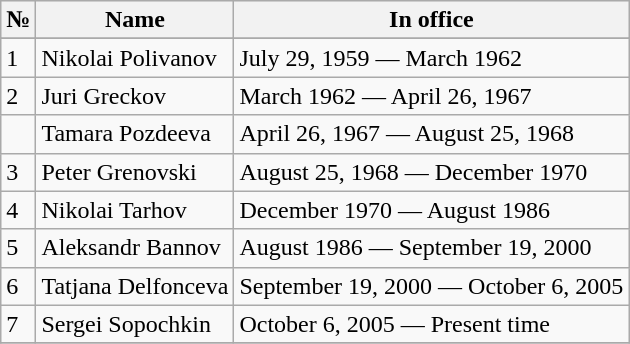<table class="sortable wikitable">
<tr bgcolor="#ececec" valign=top>
<th>№</th>
<th>Name</th>
<th>In office</th>
</tr>
<tr class="sortbottom">
</tr>
<tr class="sortbottom">
<td>1</td>
<td>Nikolai Polivanov</td>
<td>July 29, 1959 — March 1962</td>
</tr>
<tr class="sortbottom">
<td>2</td>
<td>Juri Greckov</td>
<td>March 1962 — April 26, 1967</td>
</tr>
<tr class="sortbottom">
<td></td>
<td>Tamara Pozdeeva</td>
<td>April 26, 1967 — August 25, 1968</td>
</tr>
<tr class="sortbottom">
<td>3</td>
<td>Peter Grenovski</td>
<td>August 25, 1968 — December 1970</td>
</tr>
<tr class="sortbottom">
<td>4</td>
<td>Nikolai Tarhov</td>
<td>December 1970 — August 1986</td>
</tr>
<tr class="sortbottom">
<td>5</td>
<td>Aleksandr Bannov</td>
<td>August 1986 — September 19, 2000</td>
</tr>
<tr class="sortbottom">
<td>6</td>
<td>Tatjana Delfonceva</td>
<td>September 19, 2000 — October 6, 2005</td>
</tr>
<tr class="sortbottom">
<td>7</td>
<td>Sergei Sopochkin</td>
<td>October 6, 2005 — Present time</td>
</tr>
<tr class="sortbottom">
</tr>
</table>
